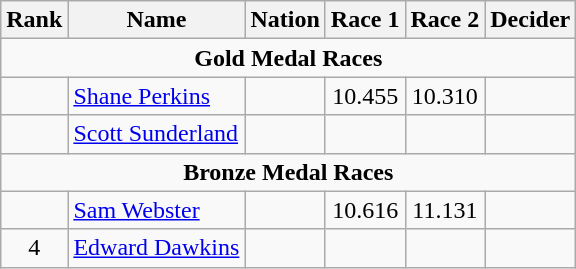<table class="wikitable" style="text-align:center">
<tr>
<th>Rank</th>
<th>Name</th>
<th>Nation</th>
<th>Race 1</th>
<th>Race 2</th>
<th>Decider</th>
</tr>
<tr>
<td colspan=6><strong>Gold Medal Races</strong></td>
</tr>
<tr>
<td></td>
<td align=left><a href='#'>Shane Perkins</a></td>
<td align=left></td>
<td>10.455</td>
<td>10.310</td>
<td></td>
</tr>
<tr>
<td></td>
<td align=left><a href='#'>Scott Sunderland</a></td>
<td align=left></td>
<td></td>
<td></td>
<td></td>
</tr>
<tr>
<td colspan=6><strong>Bronze Medal Races</strong></td>
</tr>
<tr>
<td></td>
<td align=left><a href='#'>Sam Webster</a></td>
<td align=left></td>
<td>10.616</td>
<td>11.131</td>
<td></td>
</tr>
<tr>
<td>4</td>
<td align=left><a href='#'>Edward Dawkins</a></td>
<td align=left></td>
<td></td>
<td></td>
<td></td>
</tr>
</table>
